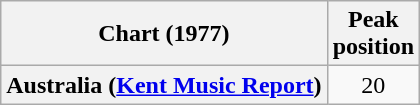<table class="wikitable plainrowheaders" style="text-align:center">
<tr>
<th>Chart (1977)</th>
<th>Peak<br>position</th>
</tr>
<tr>
<th scope="row">Australia (<a href='#'>Kent Music Report</a>)</th>
<td>20</td>
</tr>
</table>
